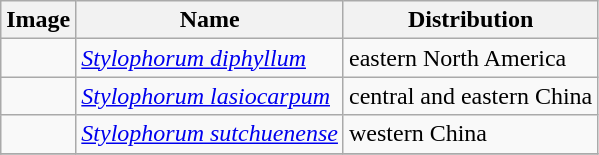<table class="wikitable">
<tr>
<th>Image</th>
<th>Name</th>
<th>Distribution</th>
</tr>
<tr>
<td></td>
<td><em><a href='#'>Stylophorum diphyllum</a></em></td>
<td>eastern North America</td>
</tr>
<tr>
<td></td>
<td><em><a href='#'>Stylophorum lasiocarpum</a></em></td>
<td>central and eastern China</td>
</tr>
<tr>
<td></td>
<td><em><a href='#'>Stylophorum sutchuenense</a></em></td>
<td>western China</td>
</tr>
<tr>
</tr>
</table>
